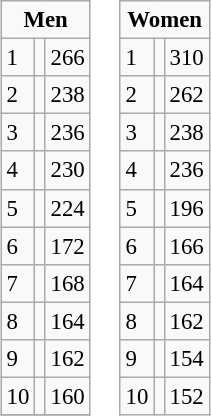<table>
<tr ---- valign="top">
<td><br><table class="wikitable" style="font-size: 95%">
<tr>
<td colspan="3" align="center"><strong>Men</strong></td>
</tr>
<tr>
<td>1</td>
<td align="left"></td>
<td>266</td>
</tr>
<tr>
<td>2</td>
<td align="left"></td>
<td>238</td>
</tr>
<tr>
<td>3</td>
<td align="left"></td>
<td>236</td>
</tr>
<tr>
<td>4</td>
<td align="left"></td>
<td>230</td>
</tr>
<tr>
<td>5</td>
<td align="left"></td>
<td>224</td>
</tr>
<tr>
<td>6</td>
<td align="left"></td>
<td>172</td>
</tr>
<tr>
<td>7</td>
<td align="left"></td>
<td>168</td>
</tr>
<tr>
<td>8</td>
<td align="left"></td>
<td>164</td>
</tr>
<tr>
<td>9</td>
<td align="left"></td>
<td>162</td>
</tr>
<tr>
<td>10</td>
<td align="left"></td>
<td>160</td>
</tr>
<tr>
</tr>
</table>
</td>
<td><br><table class="wikitable" style="font-size: 95%">
<tr>
<td colspan="3" align="center"><strong>Women</strong></td>
</tr>
<tr>
<td>1</td>
<td align="left"></td>
<td>310</td>
</tr>
<tr>
<td>2</td>
<td align="left"></td>
<td>262</td>
</tr>
<tr>
<td>3</td>
<td align="left"></td>
<td>238</td>
</tr>
<tr>
<td>4</td>
<td align="left"></td>
<td>236</td>
</tr>
<tr>
<td>5</td>
<td align="left"></td>
<td>196</td>
</tr>
<tr>
<td>6</td>
<td align="left"></td>
<td>166</td>
</tr>
<tr>
<td>7</td>
<td align="left"></td>
<td>164</td>
</tr>
<tr>
<td>8</td>
<td align="left"></td>
<td>162</td>
</tr>
<tr>
<td>9</td>
<td align="left"></td>
<td>154</td>
</tr>
<tr>
<td>10</td>
<td align="left"></td>
<td>152</td>
</tr>
</table>
</td>
<td></td>
</tr>
</table>
